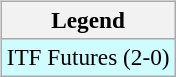<table>
<tr valign=top>
<td><br><table class=wikitable style=font-size:97%>
<tr>
<th>Legend</th>
</tr>
<tr bgcolor=cffcff>
<td>ITF Futures (2-0)</td>
</tr>
</table>
</td>
<td></td>
</tr>
</table>
